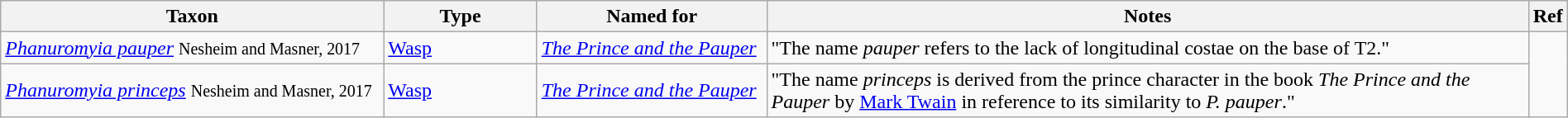<table class="wikitable sortable" width="100%">
<tr>
<th style="width:25%;">Taxon</th>
<th style="width:10%;">Type</th>
<th style="width:15%;">Named for</th>
<th style="width:50%;">Notes</th>
<th class="unsortable">Ref</th>
</tr>
<tr>
<td><em><a href='#'>Phanuromyia pauper</a></em> <small>Nesheim and Masner, 2017</small></td>
<td><a href='#'>Wasp</a></td>
<td><em><a href='#'>The Prince and the Pauper</a></em></td>
<td>"The name <em>pauper</em> refers to the lack of longitudinal costae on the base of T2."</td>
<td rowspan="2"></td>
</tr>
<tr>
<td><em><a href='#'>Phanuromyia princeps</a></em> <small>Nesheim and Masner, 2017</small></td>
<td><a href='#'>Wasp</a></td>
<td><em><a href='#'>The Prince and the Pauper</a></em></td>
<td>"The name <em>princeps</em> is derived from the prince character in the book <em>The Prince and the Pauper</em> by <a href='#'>Mark Twain</a> in reference to its similarity to <em>P. pauper</em>."</td>
</tr>
</table>
